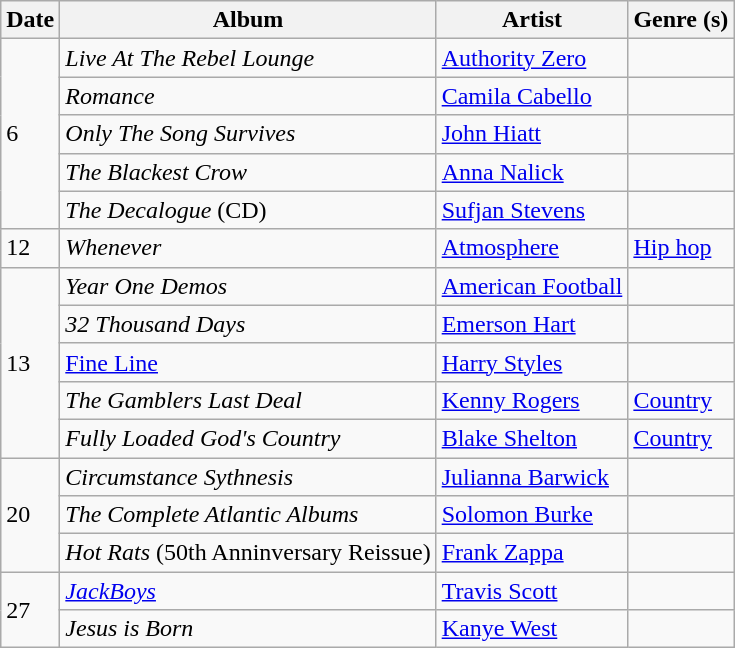<table class="wikitable">
<tr>
<th>Date</th>
<th>Album</th>
<th>Artist</th>
<th>Genre (s)</th>
</tr>
<tr>
<td rowspan="5">6</td>
<td><em>Live At The Rebel Lounge</em></td>
<td><a href='#'>Authority Zero</a></td>
<td></td>
</tr>
<tr>
<td><em>Romance</em></td>
<td><a href='#'>Camila Cabello</a></td>
<td></td>
</tr>
<tr>
<td><em>Only The Song Survives</em></td>
<td><a href='#'>John Hiatt</a></td>
<td></td>
</tr>
<tr>
<td><em>The Blackest Crow</em></td>
<td><a href='#'>Anna Nalick</a></td>
<td></td>
</tr>
<tr>
<td><em>The Decalogue</em> (CD)</td>
<td><a href='#'>Sufjan Stevens</a></td>
<td></td>
</tr>
<tr>
<td>12</td>
<td><em>Whenever</em></td>
<td><a href='#'>Atmosphere</a></td>
<td><a href='#'>Hip hop</a></td>
</tr>
<tr>
<td rowspan="5">13</td>
<td><em>Year One Demos</em></td>
<td><a href='#'>American Football</a></td>
<td></td>
</tr>
<tr>
<td><em>32 Thousand Days</em></td>
<td><a href='#'>Emerson Hart</a></td>
<td></td>
</tr>
<tr>
<td><a href='#'>Fine Line</a></td>
<td><a href='#'>Harry Styles</a></td>
<td></td>
</tr>
<tr>
<td><em>The Gamblers Last Deal</em></td>
<td><a href='#'>Kenny Rogers</a></td>
<td><a href='#'>Country</a></td>
</tr>
<tr>
<td><em>Fully Loaded God's Country</em></td>
<td><a href='#'>Blake Shelton</a></td>
<td><a href='#'>Country</a></td>
</tr>
<tr>
<td rowspan="3">20</td>
<td><em>Circumstance Sythnesis</em></td>
<td><a href='#'>Julianna Barwick</a></td>
<td></td>
</tr>
<tr>
<td><em>The Complete Atlantic Albums</em></td>
<td><a href='#'>Solomon Burke</a></td>
<td></td>
</tr>
<tr>
<td><em>Hot Rats</em> (50th Anninversary Reissue)</td>
<td><a href='#'>Frank Zappa</a></td>
<td></td>
</tr>
<tr>
<td rowspan="2">27</td>
<td><em><a href='#'>JackBoys</a></em></td>
<td><a href='#'>Travis Scott</a></td>
<td></td>
</tr>
<tr>
<td><em>Jesus is Born</em></td>
<td><a href='#'>Kanye West</a></td>
<td></td>
</tr>
</table>
